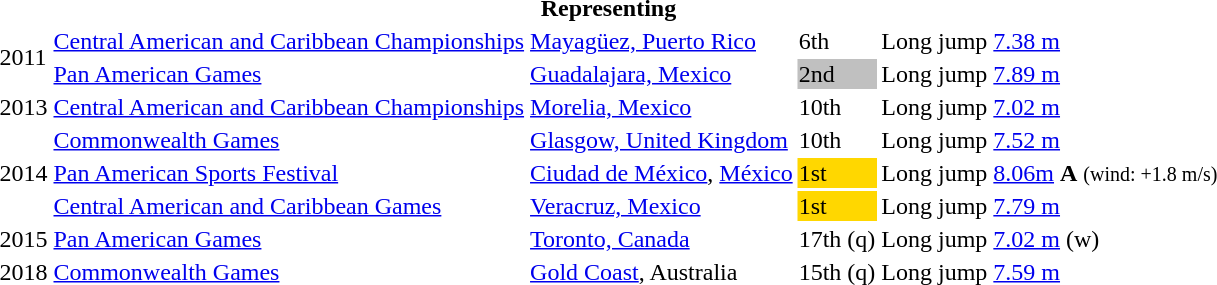<table>
<tr>
<th colspan="6">Representing </th>
</tr>
<tr>
<td rowspan=2>2011</td>
<td><a href='#'>Central American and Caribbean Championships</a></td>
<td><a href='#'>Mayagüez, Puerto Rico</a></td>
<td>6th</td>
<td>Long jump</td>
<td><a href='#'>7.38 m</a></td>
</tr>
<tr>
<td><a href='#'>Pan American Games</a></td>
<td><a href='#'>Guadalajara, Mexico</a></td>
<td bgcolor=silver>2nd</td>
<td>Long jump</td>
<td><a href='#'>7.89 m</a></td>
</tr>
<tr>
<td>2013</td>
<td><a href='#'>Central American and Caribbean Championships</a></td>
<td><a href='#'>Morelia, Mexico</a></td>
<td>10th</td>
<td>Long jump</td>
<td><a href='#'>7.02 m</a></td>
</tr>
<tr>
<td rowspan=3>2014</td>
<td><a href='#'>Commonwealth Games</a></td>
<td><a href='#'>Glasgow, United Kingdom</a></td>
<td>10th</td>
<td>Long jump</td>
<td><a href='#'>7.52 m</a></td>
</tr>
<tr>
<td><a href='#'>Pan American Sports Festival</a></td>
<td><a href='#'>Ciudad de México</a>, <a href='#'>México</a></td>
<td bgcolor=gold>1st</td>
<td>Long jump</td>
<td><a href='#'>8.06m</a>  <strong>A</strong> <small>(wind: +1.8 m/s)</small></td>
</tr>
<tr>
<td><a href='#'>Central American and Caribbean Games</a></td>
<td><a href='#'>Veracruz, Mexico</a></td>
<td bgcolor=gold>1st</td>
<td>Long jump</td>
<td><a href='#'>7.79 m</a></td>
</tr>
<tr>
<td>2015</td>
<td><a href='#'>Pan American Games</a></td>
<td><a href='#'>Toronto, Canada</a></td>
<td>17th (q)</td>
<td>Long jump</td>
<td><a href='#'>7.02 m</a> (w)</td>
</tr>
<tr>
<td>2018</td>
<td><a href='#'>Commonwealth Games</a></td>
<td><a href='#'>Gold Coast</a>, Australia</td>
<td>15th (q)</td>
<td>Long jump</td>
<td><a href='#'>7.59 m</a></td>
</tr>
</table>
